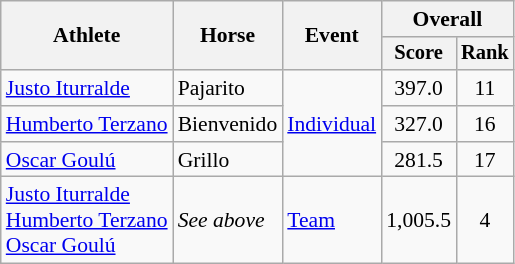<table class=wikitable style="font-size:90%">
<tr>
<th rowspan="2">Athlete</th>
<th rowspan="2">Horse</th>
<th rowspan="2">Event</th>
<th colspan="2">Overall</th>
</tr>
<tr style="font-size:95%">
<th>Score</th>
<th>Rank</th>
</tr>
<tr align=center>
<td align=left><a href='#'>Justo Iturralde</a></td>
<td align=left>Pajarito</td>
<td rowspan="3" style="text-align:left;"><a href='#'>Individual</a></td>
<td>397.0</td>
<td>11</td>
</tr>
<tr align=center>
<td align=left><a href='#'>Humberto Terzano</a></td>
<td align=left>Bienvenido</td>
<td>327.0</td>
<td>16</td>
</tr>
<tr align=center>
<td align=left><a href='#'>Oscar Goulú</a></td>
<td align=left>Grillo</td>
<td>281.5</td>
<td>17</td>
</tr>
<tr align=center>
<td align=left><a href='#'>Justo Iturralde</a><br><a href='#'>Humberto Terzano</a><br><a href='#'>Oscar Goulú</a></td>
<td align=left><em>See above</em></td>
<td align=left><a href='#'>Team</a></td>
<td>1,005.5</td>
<td>4</td>
</tr>
</table>
